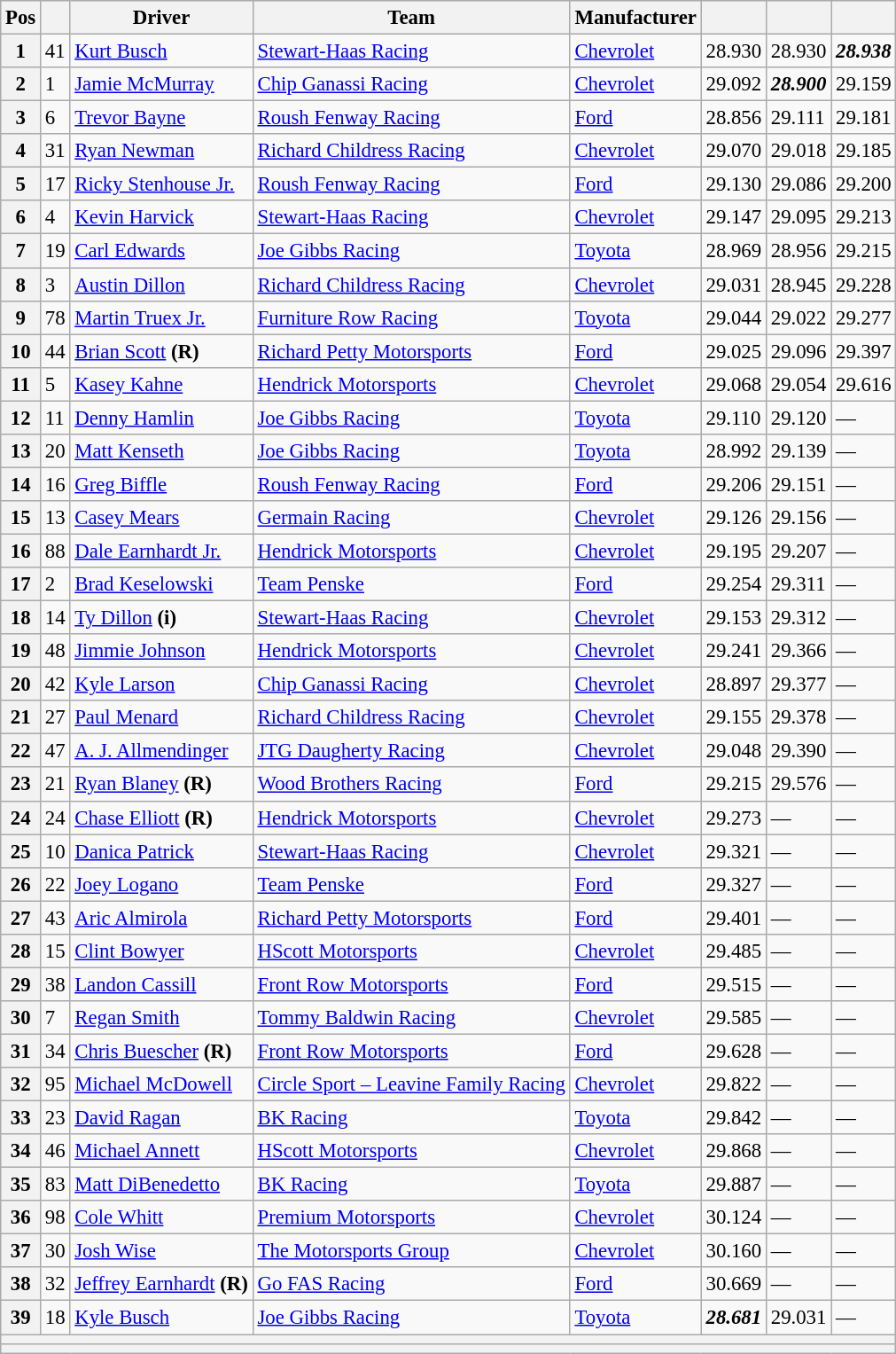<table class="wikitable" style="font-size:95%">
<tr>
<th>Pos</th>
<th></th>
<th>Driver</th>
<th>Team</th>
<th>Manufacturer</th>
<th></th>
<th></th>
<th></th>
</tr>
<tr>
<th>1</th>
<td>41</td>
<td><a href='#'>Kurt Busch</a></td>
<td><a href='#'>Stewart-Haas Racing</a></td>
<td><a href='#'>Chevrolet</a></td>
<td>28.930</td>
<td>28.930</td>
<td><strong><em>28.938</em></strong></td>
</tr>
<tr>
<th>2</th>
<td>1</td>
<td><a href='#'>Jamie McMurray</a></td>
<td><a href='#'>Chip Ganassi Racing</a></td>
<td><a href='#'>Chevrolet</a></td>
<td>29.092</td>
<td><strong><em>28.900</em></strong></td>
<td>29.159</td>
</tr>
<tr>
<th>3</th>
<td>6</td>
<td><a href='#'>Trevor Bayne</a></td>
<td><a href='#'>Roush Fenway Racing</a></td>
<td><a href='#'>Ford</a></td>
<td>28.856</td>
<td>29.111</td>
<td>29.181</td>
</tr>
<tr>
<th>4</th>
<td>31</td>
<td><a href='#'>Ryan Newman</a></td>
<td><a href='#'>Richard Childress Racing</a></td>
<td><a href='#'>Chevrolet</a></td>
<td>29.070</td>
<td>29.018</td>
<td>29.185</td>
</tr>
<tr>
<th>5</th>
<td>17</td>
<td><a href='#'>Ricky Stenhouse Jr.</a></td>
<td><a href='#'>Roush Fenway Racing</a></td>
<td><a href='#'>Ford</a></td>
<td>29.130</td>
<td>29.086</td>
<td>29.200</td>
</tr>
<tr>
<th>6</th>
<td>4</td>
<td><a href='#'>Kevin Harvick</a></td>
<td><a href='#'>Stewart-Haas Racing</a></td>
<td><a href='#'>Chevrolet</a></td>
<td>29.147</td>
<td>29.095</td>
<td>29.213</td>
</tr>
<tr>
<th>7</th>
<td>19</td>
<td><a href='#'>Carl Edwards</a></td>
<td><a href='#'>Joe Gibbs Racing</a></td>
<td><a href='#'>Toyota</a></td>
<td>28.969</td>
<td>28.956</td>
<td>29.215</td>
</tr>
<tr>
<th>8</th>
<td>3</td>
<td><a href='#'>Austin Dillon</a></td>
<td><a href='#'>Richard Childress Racing</a></td>
<td><a href='#'>Chevrolet</a></td>
<td>29.031</td>
<td>28.945</td>
<td>29.228</td>
</tr>
<tr>
<th>9</th>
<td>78</td>
<td><a href='#'>Martin Truex Jr.</a></td>
<td><a href='#'>Furniture Row Racing</a></td>
<td><a href='#'>Toyota</a></td>
<td>29.044</td>
<td>29.022</td>
<td>29.277</td>
</tr>
<tr>
<th>10</th>
<td>44</td>
<td><a href='#'>Brian Scott</a> <strong>(R)</strong></td>
<td><a href='#'>Richard Petty Motorsports</a></td>
<td><a href='#'>Ford</a></td>
<td>29.025</td>
<td>29.096</td>
<td>29.397</td>
</tr>
<tr>
<th>11</th>
<td>5</td>
<td><a href='#'>Kasey Kahne</a></td>
<td><a href='#'>Hendrick Motorsports</a></td>
<td><a href='#'>Chevrolet</a></td>
<td>29.068</td>
<td>29.054</td>
<td>29.616</td>
</tr>
<tr>
<th>12</th>
<td>11</td>
<td><a href='#'>Denny Hamlin</a></td>
<td><a href='#'>Joe Gibbs Racing</a></td>
<td><a href='#'>Toyota</a></td>
<td>29.110</td>
<td>29.120</td>
<td>—</td>
</tr>
<tr>
<th>13</th>
<td>20</td>
<td><a href='#'>Matt Kenseth</a></td>
<td><a href='#'>Joe Gibbs Racing</a></td>
<td><a href='#'>Toyota</a></td>
<td>28.992</td>
<td>29.139</td>
<td>—</td>
</tr>
<tr>
<th>14</th>
<td>16</td>
<td><a href='#'>Greg Biffle</a></td>
<td><a href='#'>Roush Fenway Racing</a></td>
<td><a href='#'>Ford</a></td>
<td>29.206</td>
<td>29.151</td>
<td>—</td>
</tr>
<tr>
<th>15</th>
<td>13</td>
<td><a href='#'>Casey Mears</a></td>
<td><a href='#'>Germain Racing</a></td>
<td><a href='#'>Chevrolet</a></td>
<td>29.126</td>
<td>29.156</td>
<td>—</td>
</tr>
<tr>
<th>16</th>
<td>88</td>
<td><a href='#'>Dale Earnhardt Jr.</a></td>
<td><a href='#'>Hendrick Motorsports</a></td>
<td><a href='#'>Chevrolet</a></td>
<td>29.195</td>
<td>29.207</td>
<td>—</td>
</tr>
<tr>
<th>17</th>
<td>2</td>
<td><a href='#'>Brad Keselowski</a></td>
<td><a href='#'>Team Penske</a></td>
<td><a href='#'>Ford</a></td>
<td>29.254</td>
<td>29.311</td>
<td>—</td>
</tr>
<tr>
<th>18</th>
<td>14</td>
<td><a href='#'>Ty Dillon</a> <strong>(i)</strong></td>
<td><a href='#'>Stewart-Haas Racing</a></td>
<td><a href='#'>Chevrolet</a></td>
<td>29.153</td>
<td>29.312</td>
<td>—</td>
</tr>
<tr>
<th>19</th>
<td>48</td>
<td><a href='#'>Jimmie Johnson</a></td>
<td><a href='#'>Hendrick Motorsports</a></td>
<td><a href='#'>Chevrolet</a></td>
<td>29.241</td>
<td>29.366</td>
<td>—</td>
</tr>
<tr>
<th>20</th>
<td>42</td>
<td><a href='#'>Kyle Larson</a></td>
<td><a href='#'>Chip Ganassi Racing</a></td>
<td><a href='#'>Chevrolet</a></td>
<td>28.897</td>
<td>29.377</td>
<td>—</td>
</tr>
<tr>
<th>21</th>
<td>27</td>
<td><a href='#'>Paul Menard</a></td>
<td><a href='#'>Richard Childress Racing</a></td>
<td><a href='#'>Chevrolet</a></td>
<td>29.155</td>
<td>29.378</td>
<td>—</td>
</tr>
<tr>
<th>22</th>
<td>47</td>
<td><a href='#'>A. J. Allmendinger</a></td>
<td><a href='#'>JTG Daugherty Racing</a></td>
<td><a href='#'>Chevrolet</a></td>
<td>29.048</td>
<td>29.390</td>
<td>—</td>
</tr>
<tr>
<th>23</th>
<td>21</td>
<td><a href='#'>Ryan Blaney</a> <strong>(R)</strong></td>
<td><a href='#'>Wood Brothers Racing</a></td>
<td><a href='#'>Ford</a></td>
<td>29.215</td>
<td>29.576</td>
<td>—</td>
</tr>
<tr>
<th>24</th>
<td>24</td>
<td><a href='#'>Chase Elliott</a> <strong>(R)</strong></td>
<td><a href='#'>Hendrick Motorsports</a></td>
<td><a href='#'>Chevrolet</a></td>
<td>29.273</td>
<td>—</td>
<td>—</td>
</tr>
<tr>
<th>25</th>
<td>10</td>
<td><a href='#'>Danica Patrick</a></td>
<td><a href='#'>Stewart-Haas Racing</a></td>
<td><a href='#'>Chevrolet</a></td>
<td>29.321</td>
<td>—</td>
<td>—</td>
</tr>
<tr>
<th>26</th>
<td>22</td>
<td><a href='#'>Joey Logano</a></td>
<td><a href='#'>Team Penske</a></td>
<td><a href='#'>Ford</a></td>
<td>29.327</td>
<td>—</td>
<td>—</td>
</tr>
<tr>
<th>27</th>
<td>43</td>
<td><a href='#'>Aric Almirola</a></td>
<td><a href='#'>Richard Petty Motorsports</a></td>
<td><a href='#'>Ford</a></td>
<td>29.401</td>
<td>—</td>
<td>—</td>
</tr>
<tr>
<th>28</th>
<td>15</td>
<td><a href='#'>Clint Bowyer</a></td>
<td><a href='#'>HScott Motorsports</a></td>
<td><a href='#'>Chevrolet</a></td>
<td>29.485</td>
<td>—</td>
<td>—</td>
</tr>
<tr>
<th>29</th>
<td>38</td>
<td><a href='#'>Landon Cassill</a></td>
<td><a href='#'>Front Row Motorsports</a></td>
<td><a href='#'>Ford</a></td>
<td>29.515</td>
<td>—</td>
<td>—</td>
</tr>
<tr>
<th>30</th>
<td>7</td>
<td><a href='#'>Regan Smith</a></td>
<td><a href='#'>Tommy Baldwin Racing</a></td>
<td><a href='#'>Chevrolet</a></td>
<td>29.585</td>
<td>—</td>
<td>—</td>
</tr>
<tr>
<th>31</th>
<td>34</td>
<td><a href='#'>Chris Buescher</a> <strong>(R)</strong></td>
<td><a href='#'>Front Row Motorsports</a></td>
<td><a href='#'>Ford</a></td>
<td>29.628</td>
<td>—</td>
<td>—</td>
</tr>
<tr>
<th>32</th>
<td>95</td>
<td><a href='#'>Michael McDowell</a></td>
<td><a href='#'>Circle Sport – Leavine Family Racing</a></td>
<td><a href='#'>Chevrolet</a></td>
<td>29.822</td>
<td>—</td>
<td>—</td>
</tr>
<tr>
<th>33</th>
<td>23</td>
<td><a href='#'>David Ragan</a></td>
<td><a href='#'>BK Racing</a></td>
<td><a href='#'>Toyota</a></td>
<td>29.842</td>
<td>—</td>
<td>—</td>
</tr>
<tr>
<th>34</th>
<td>46</td>
<td><a href='#'>Michael Annett</a></td>
<td><a href='#'>HScott Motorsports</a></td>
<td><a href='#'>Chevrolet</a></td>
<td>29.868</td>
<td>—</td>
<td>—</td>
</tr>
<tr>
<th>35</th>
<td>83</td>
<td><a href='#'>Matt DiBenedetto</a></td>
<td><a href='#'>BK Racing</a></td>
<td><a href='#'>Toyota</a></td>
<td>29.887</td>
<td>—</td>
<td>—</td>
</tr>
<tr>
<th>36</th>
<td>98</td>
<td><a href='#'>Cole Whitt</a></td>
<td><a href='#'>Premium Motorsports</a></td>
<td><a href='#'>Chevrolet</a></td>
<td>30.124</td>
<td>—</td>
<td>—</td>
</tr>
<tr>
<th>37</th>
<td>30</td>
<td><a href='#'>Josh Wise</a></td>
<td><a href='#'>The Motorsports Group</a></td>
<td><a href='#'>Chevrolet</a></td>
<td>30.160</td>
<td>—</td>
<td>—</td>
</tr>
<tr>
<th>38</th>
<td>32</td>
<td><a href='#'>Jeffrey Earnhardt</a> <strong>(R)</strong></td>
<td><a href='#'>Go FAS Racing</a></td>
<td><a href='#'>Ford</a></td>
<td>30.669</td>
<td>—</td>
<td>—</td>
</tr>
<tr>
<th>39</th>
<td>18</td>
<td><a href='#'>Kyle Busch</a></td>
<td><a href='#'>Joe Gibbs Racing</a></td>
<td><a href='#'>Toyota</a></td>
<td><strong><em>28.681</em></strong></td>
<td>29.031</td>
<td>—</td>
</tr>
<tr>
<th colspan="8"></th>
</tr>
<tr>
<th colspan="8"></th>
</tr>
</table>
